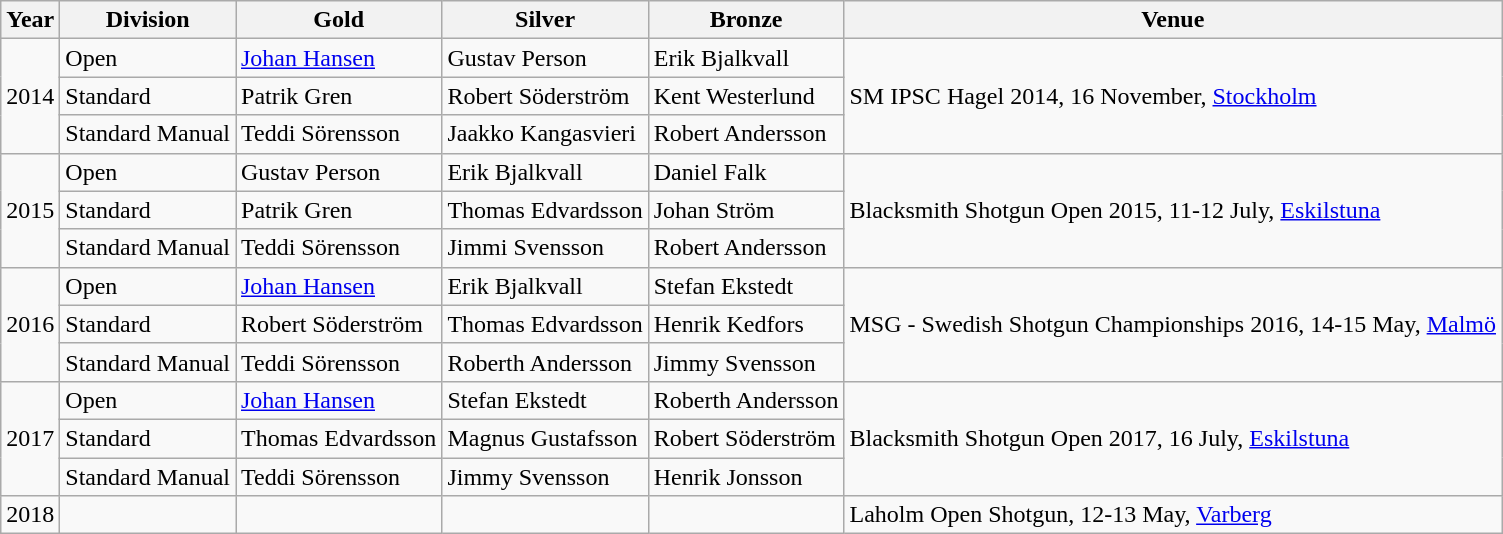<table class="wikitable sortable" style="text-align: left;">
<tr>
<th>Year</th>
<th>Division</th>
<th> Gold</th>
<th> Silver</th>
<th> Bronze</th>
<th>Venue</th>
</tr>
<tr>
<td rowspan="3">2014</td>
<td>Open</td>
<td><a href='#'>Johan Hansen</a></td>
<td>Gustav Person</td>
<td>Erik Bjalkvall</td>
<td rowspan="3">SM IPSC Hagel 2014, 16 November, <a href='#'>Stockholm</a></td>
</tr>
<tr>
<td>Standard</td>
<td>Patrik Gren</td>
<td>Robert Söderström</td>
<td>Kent Westerlund</td>
</tr>
<tr>
<td>Standard Manual</td>
<td>Teddi Sörensson</td>
<td>Jaakko Kangasvieri</td>
<td>Robert Andersson</td>
</tr>
<tr>
<td rowspan="3">2015</td>
<td>Open</td>
<td>Gustav Person</td>
<td>Erik Bjalkvall</td>
<td>Daniel Falk</td>
<td rowspan="3">Blacksmith Shotgun Open 2015, 11-12 July, <a href='#'>Eskilstuna</a></td>
</tr>
<tr>
<td>Standard</td>
<td>Patrik Gren</td>
<td>Thomas Edvardsson</td>
<td>Johan Ström</td>
</tr>
<tr>
<td>Standard Manual</td>
<td>Teddi Sörensson</td>
<td>Jimmi Svensson</td>
<td>Robert Andersson</td>
</tr>
<tr>
<td rowspan="3">2016</td>
<td>Open</td>
<td><a href='#'>Johan Hansen</a></td>
<td>Erik Bjalkvall</td>
<td>Stefan Ekstedt</td>
<td rowspan="3">MSG - Swedish Shotgun Championships 2016, 14-15 May, <a href='#'>Malmö</a></td>
</tr>
<tr>
<td>Standard</td>
<td>Robert Söderström</td>
<td>Thomas Edvardsson</td>
<td>Henrik Kedfors</td>
</tr>
<tr>
<td>Standard Manual</td>
<td>Teddi Sörensson</td>
<td>Roberth Andersson</td>
<td>Jimmy Svensson</td>
</tr>
<tr>
<td rowspan="3">2017</td>
<td>Open</td>
<td><a href='#'>Johan Hansen</a></td>
<td>Stefan Ekstedt</td>
<td>Roberth Andersson</td>
<td rowspan="3">Blacksmith Shotgun Open 2017, 16 July, <a href='#'>Eskilstuna</a></td>
</tr>
<tr>
<td>Standard</td>
<td>Thomas Edvardsson</td>
<td>Magnus Gustafsson</td>
<td>Robert Söderström</td>
</tr>
<tr>
<td>Standard Manual</td>
<td>Teddi Sörensson</td>
<td>Jimmy Svensson</td>
<td>Henrik Jonsson</td>
</tr>
<tr>
<td>2018</td>
<td></td>
<td></td>
<td></td>
<td></td>
<td>Laholm Open Shotgun, 12-13 May, <a href='#'>Varberg</a></td>
</tr>
</table>
